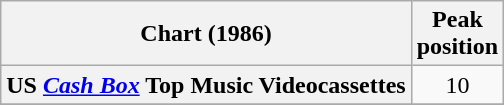<table class="wikitable plainrowheaders" style="text-align:center;">
<tr>
<th scope="col">Chart (1986)</th>
<th scope="col">Peak<br>position</th>
</tr>
<tr>
<th scope="row">US <a href='#'><em>Cash Box</em></a> Top Music Videocassettes</th>
<td>10</td>
</tr>
<tr>
</tr>
</table>
